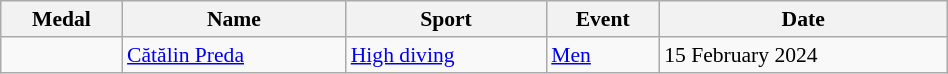<table class="wikitable sortable" style="font-size:90%; width:50%;">
<tr>
<th>Medal</th>
<th>Name</th>
<th>Sport</th>
<th>Event</th>
<th>Date</th>
</tr>
<tr>
<td></td>
<td><a href='#'>Cătălin Preda</a></td>
<td><a href='#'>High diving</a></td>
<td><a href='#'>Men</a></td>
<td>15 February 2024</td>
</tr>
</table>
